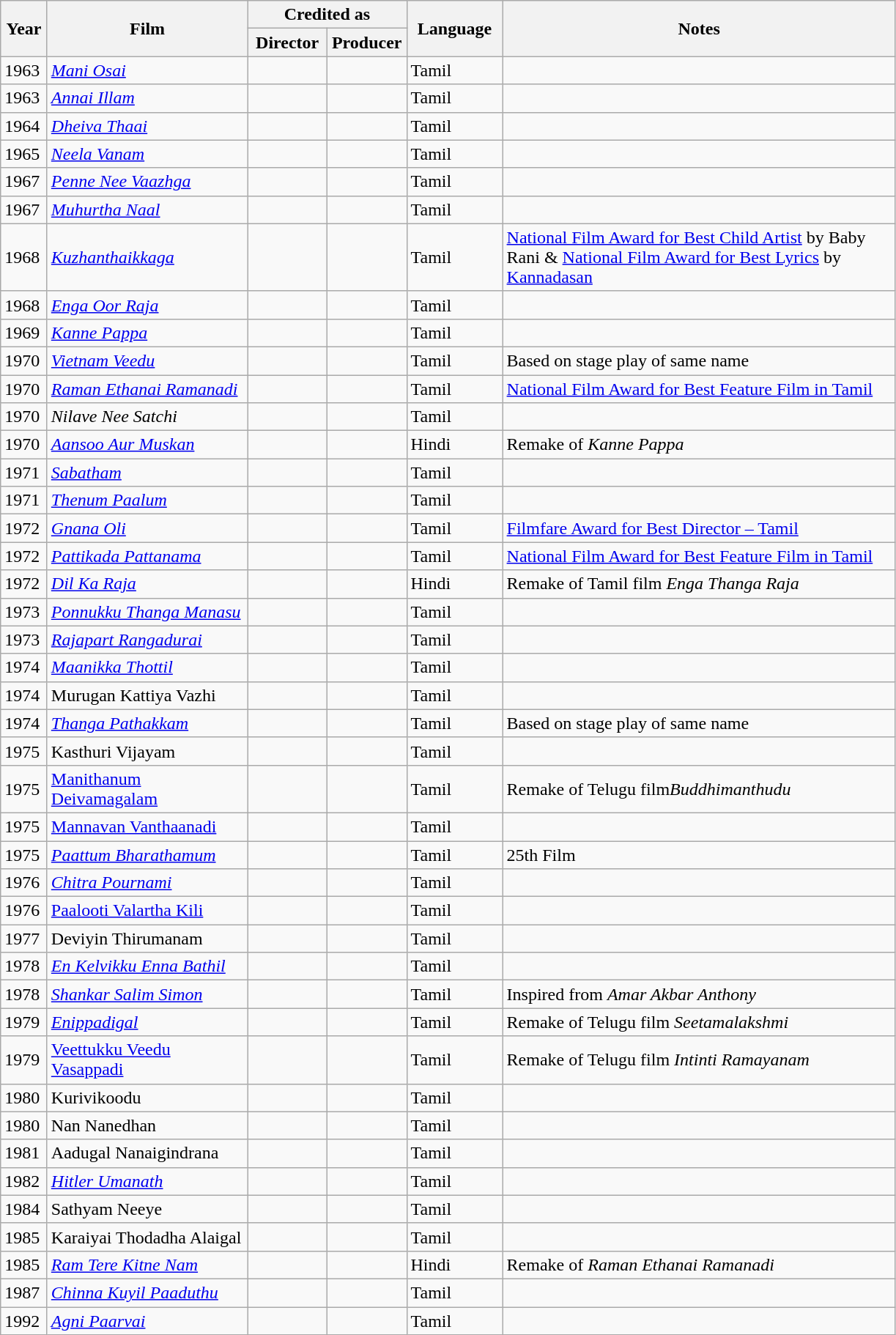<table class="wikitable">
<tr>
<th rowspan="2" style="width:35px;">Year</th>
<th rowspan="2" style="width:175px;">Film</th>
<th colspan="2">Credited as</th>
<th rowspan="2" style="text-align:center; width:80px;">Language</th>
<th rowspan="2"  style="text-align:center; width:350px;" class="unsortable">Notes</th>
</tr>
<tr>
<th width=65>Director</th>
<th width=65>Producer</th>
</tr>
<tr>
<td>1963</td>
<td><em><a href='#'>Mani Osai</a></em></td>
<td style="text-align:center;"></td>
<td></td>
<td>Tamil</td>
<td></td>
</tr>
<tr>
<td>1963</td>
<td><em><a href='#'>Annai Illam</a></em></td>
<td style="text-align:center;"></td>
<td></td>
<td>Tamil</td>
<td></td>
</tr>
<tr>
<td>1964</td>
<td><em><a href='#'>Dheiva Thaai</a></em></td>
<td style="text-align:center;"></td>
<td></td>
<td>Tamil</td>
<td></td>
</tr>
<tr>
<td>1965</td>
<td><em><a href='#'>Neela Vanam</a></em></td>
<td style="text-align:center;"></td>
<td></td>
<td>Tamil</td>
<td></td>
</tr>
<tr>
<td>1967</td>
<td><em><a href='#'>Penne Nee Vaazhga</a></em></td>
<td style="text-align:center;"></td>
<td style="text-align:center;"></td>
<td>Tamil</td>
<td></td>
</tr>
<tr>
<td>1967</td>
<td><em><a href='#'>Muhurtha Naal</a></em></td>
<td style="text-align:center;"></td>
<td style="text-align:center;"></td>
<td>Tamil</td>
<td></td>
</tr>
<tr>
<td>1968</td>
<td><em><a href='#'>Kuzhanthaikkaga</a></em></td>
<td style="text-align:center;"></td>
<td></td>
<td>Tamil</td>
<td><a href='#'>National Film Award for Best Child Artist</a> by Baby Rani & <a href='#'>National Film Award for Best Lyrics</a> by <a href='#'>Kannadasan</a></td>
</tr>
<tr>
<td>1968</td>
<td><em><a href='#'>Enga Oor Raja</a></em></td>
<td style="text-align:center;"></td>
<td style="text-align:center;"></td>
<td>Tamil</td>
<td></td>
</tr>
<tr>
<td>1969</td>
<td><em><a href='#'>Kanne Pappa</a></em></td>
<td style="text-align:center;"></td>
<td></td>
<td>Tamil</td>
<td></td>
</tr>
<tr>
<td>1970</td>
<td><em><a href='#'>Vietnam Veedu</a></em></td>
<td style="text-align:center;"></td>
<td></td>
<td>Tamil</td>
<td>Based on stage play of same name</td>
</tr>
<tr>
<td>1970</td>
<td><em><a href='#'>Raman Ethanai Ramanadi</a> </em></td>
<td style="text-align:center;"></td>
<td style="text-align:center;"></td>
<td>Tamil</td>
<td><a href='#'>National Film Award for Best Feature Film in Tamil</a></td>
</tr>
<tr>
<td>1970</td>
<td><em>Nilave Nee Satchi</em></td>
<td style="text-align:center;"></td>
<td></td>
<td>Tamil</td>
<td></td>
</tr>
<tr>
<td>1970</td>
<td><em><a href='#'>Aansoo Aur Muskan</a></em></td>
<td style="text-align:center;"></td>
<td></td>
<td>Hindi</td>
<td>Remake of <em>Kanne Pappa</em></td>
</tr>
<tr>
<td>1971</td>
<td><em><a href='#'>Sabatham</a> </em></td>
<td style="text-align:center;"></td>
<td></td>
<td>Tamil</td>
<td></td>
</tr>
<tr>
<td>1971</td>
<td><em><a href='#'>Thenum Paalum</a></em></td>
<td style="text-align:center;"></td>
<td></td>
<td>Tamil</td>
<td></td>
</tr>
<tr>
<td>1972</td>
<td><em><a href='#'>Gnana Oli</a></em></td>
<td style="text-align:center;"></td>
<td></td>
<td>Tamil</td>
<td><a href='#'>Filmfare Award for Best Director – Tamil</a></td>
</tr>
<tr>
<td>1972</td>
<td><em><a href='#'>Pattikada Pattanama</a></em></td>
<td style="text-align:center;"></td>
<td style="text-align:center;"></td>
<td>Tamil</td>
<td><a href='#'>National Film Award for Best Feature Film in Tamil</a></td>
</tr>
<tr>
<td>1972</td>
<td><em><a href='#'>Dil Ka Raja</a></em></td>
<td style="text-align:center;"></td>
<td></td>
<td>Hindi</td>
<td>Remake of Tamil film <em>Enga Thanga Raja</em></td>
</tr>
<tr>
<td>1973</td>
<td><em><a href='#'>Ponnukku Thanga Manasu</a></em></td>
<td></td>
<td style="text-align:center;"></td>
<td>Tamil</td>
<td></td>
</tr>
<tr>
<td>1973</td>
<td><em><a href='#'>Rajapart Rangadurai</a></em></td>
<td style="text-align:center;"></td>
<td></td>
<td>Tamil</td>
<td></td>
</tr>
<tr>
<td>1974</td>
<td><em><a href='#'>Maanikka Thottil</a></em></td>
<td style="text-align:center;"></td>
<td></td>
<td>Tamil</td>
<td></td>
</tr>
<tr>
<td>1974</td>
<td>Murugan Kattiya Vazhi</td>
<td style="text-align:center;"></td>
<td style="text-align: center;"></td>
<td>Tamil</td>
<td></td>
</tr>
<tr>
<td>1974</td>
<td><em><a href='#'>Thanga Pathakkam</a></em></td>
<td style="text-align:center;"></td>
<td></td>
<td>Tamil</td>
<td>Based on stage play of same name</td>
</tr>
<tr>
<td>1975</td>
<td>Kasthuri Vijayam</td>
<td style="text-align:center;"></td>
<td></td>
<td>Tamil</td>
<td></td>
</tr>
<tr>
<td>1975</td>
<td><a href='#'>Manithanum Deivamagalam</a></td>
<td style="text-align:center;"></td>
<td></td>
<td>Tamil</td>
<td>Remake of Telugu film<em>Buddhimanthudu</em></td>
</tr>
<tr>
<td>1975</td>
<td><a href='#'>Mannavan Vanthaanadi</a></td>
<td style="text-align:center;"></td>
<td></td>
<td>Tamil</td>
<td></td>
</tr>
<tr>
<td>1975</td>
<td><em><a href='#'>Paattum Bharathamum</a></em></td>
<td style="text-align:center;"></td>
<td style="text-align:center;"></td>
<td>Tamil</td>
<td>25th Film</td>
</tr>
<tr>
<td>1976</td>
<td><em><a href='#'>Chitra Pournami</a></em></td>
<td style="text-align:center;"></td>
<td></td>
<td>Tamil</td>
<td></td>
</tr>
<tr>
<td>1976</td>
<td><a href='#'>Paalooti Valartha Kili</a></td>
<td></td>
<td style="text-align:center;"></td>
<td>Tamil</td>
<td></td>
</tr>
<tr>
<td>1977</td>
<td>Deviyin Thirumanam</td>
<td style="text-align:center;"></td>
<td></td>
<td>Tamil</td>
<td></td>
</tr>
<tr>
<td>1978</td>
<td><em><a href='#'>En Kelvikku Enna Bathil</a></em></td>
<td style="text-align:center;"></td>
<td></td>
<td>Tamil</td>
<td></td>
</tr>
<tr>
<td>1978</td>
<td><em><a href='#'>Shankar Salim Simon</a></em></td>
<td style="text-align:center;"></td>
<td></td>
<td>Tamil</td>
<td>Inspired from <em>Amar Akbar Anthony</em></td>
</tr>
<tr>
<td>1979</td>
<td><em><a href='#'>Enippadigal</a></em></td>
<td style="text-align:center;"></td>
<td></td>
<td>Tamil</td>
<td>Remake of Telugu film <em>Seetamalakshmi</em></td>
</tr>
<tr>
<td>1979</td>
<td><a href='#'>Veettukku Veedu Vasappadi</a></td>
<td style="text-align:center;"></td>
<td style="text-align:center;"></td>
<td>Tamil</td>
<td>Remake of Telugu film <em>Intinti Ramayanam</em></td>
</tr>
<tr>
<td>1980</td>
<td>Kurivikoodu</td>
<td style="text-align:center;"></td>
<td></td>
<td>Tamil</td>
<td></td>
</tr>
<tr>
<td>1980</td>
<td>Nan Nanedhan</td>
<td style="text-align:center;"></td>
<td></td>
<td>Tamil</td>
<td></td>
</tr>
<tr>
<td>1981</td>
<td>Aadugal Nanaigindrana</td>
<td style="text-align:center;"></td>
<td></td>
<td>Tamil</td>
<td></td>
</tr>
<tr>
<td>1982</td>
<td><em><a href='#'>Hitler Umanath</a></em></td>
<td style="text-align:center;"></td>
<td></td>
<td>Tamil</td>
<td></td>
</tr>
<tr>
<td>1984</td>
<td>Sathyam Neeye</td>
<td style="text-align:center;"></td>
<td></td>
<td>Tamil</td>
<td></td>
</tr>
<tr>
<td>1985</td>
<td>Karaiyai Thodadha Alaigal</td>
<td style="text-align:center;"></td>
<td style="text-align:center;"></td>
<td>Tamil</td>
<td></td>
</tr>
<tr>
<td>1985</td>
<td><em><a href='#'>Ram Tere Kitne Nam</a></em></td>
<td style="text-align:center;"></td>
<td></td>
<td>Hindi</td>
<td>Remake of <em>Raman Ethanai Ramanadi</em></td>
</tr>
<tr>
<td>1987</td>
<td><em><a href='#'>Chinna Kuyil Paaduthu</a> </em></td>
<td style="text-align:center;"></td>
<td></td>
<td>Tamil</td>
<td></td>
</tr>
<tr>
<td>1992</td>
<td><em><a href='#'>Agni Paarvai</a></em></td>
<td style="text-align:center;"></td>
<td></td>
<td>Tamil</td>
<td></td>
</tr>
</table>
